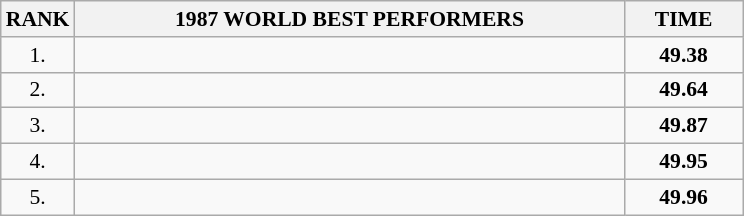<table class="wikitable" style="border-collapse: collapse; font-size: 90%;">
<tr>
<th>RANK</th>
<th align="center" style="width: 25em">1987 WORLD BEST PERFORMERS</th>
<th align="center" style="width: 5em">TIME</th>
</tr>
<tr>
<td align="center">1.</td>
<td></td>
<td align="center"><strong>49.38</strong></td>
</tr>
<tr>
<td align="center">2.</td>
<td></td>
<td align="center"><strong>49.64</strong></td>
</tr>
<tr>
<td align="center">3.</td>
<td></td>
<td align="center"><strong>49.87</strong></td>
</tr>
<tr>
<td align="center">4.</td>
<td></td>
<td align="center"><strong>49.95</strong></td>
</tr>
<tr>
<td align="center">5.</td>
<td></td>
<td align="center"><strong>49.96</strong></td>
</tr>
</table>
